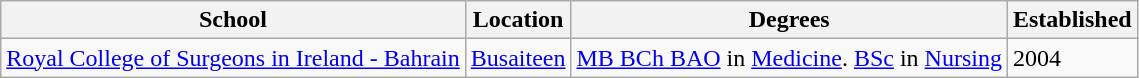<table class="wikitable sortable">
<tr>
<th>School</th>
<th>Location</th>
<th>Degrees</th>
<th>Established</th>
</tr>
<tr>
<td><a href='#'>Royal College of Surgeons in Ireland - Bahrain</a></td>
<td><a href='#'>Busaiteen</a></td>
<td><a href='#'>MB BCh BAO</a> in <a href='#'>Medicine</a>. <a href='#'>BSc</a> in <a href='#'>Nursing</a></td>
<td>2004</td>
</tr>
</table>
